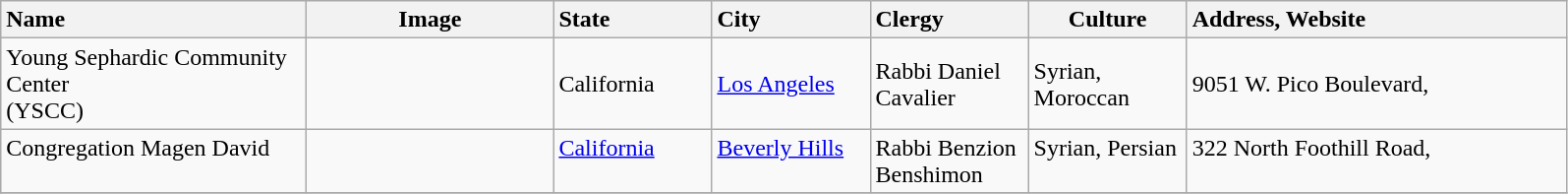<table class="wikitable sortable">
<tr>
<th style="text-align:left; width:200px;">Name</th>
<th style="text-align:center; width:160px;" class="unsortable">Image</th>
<th style="text-align:left; width:100px;">State</th>
<th style="text-align:left; width:100px;">City</th>
<th style="text-align:left; width:100px;">Clergy</th>
<th style="text-align:center; width:100px;">Culture</th>
<th style="text-align:left; width:250px;" class="unsortable">Address, Website</th>
</tr>
<tr>
<td>Young Sephardic Community Center<br>(YSCC)</td>
<td></td>
<td>California</td>
<td><a href='#'>Los Angeles</a></td>
<td>Rabbi Daniel Cavalier</td>
<td>Syrian, Moroccan</td>
<td>9051 W. Pico Boulevard, </td>
</tr>
<tr valign=top>
<td>Congregation Magen David</td>
<td></td>
<td><a href='#'>California</a></td>
<td><a href='#'>Beverly Hills</a></td>
<td>Rabbi Benzion Benshimon</td>
<td>Syrian, Persian</td>
<td>322 North Foothill Road, </td>
</tr>
<tr valign=top>
</tr>
</table>
